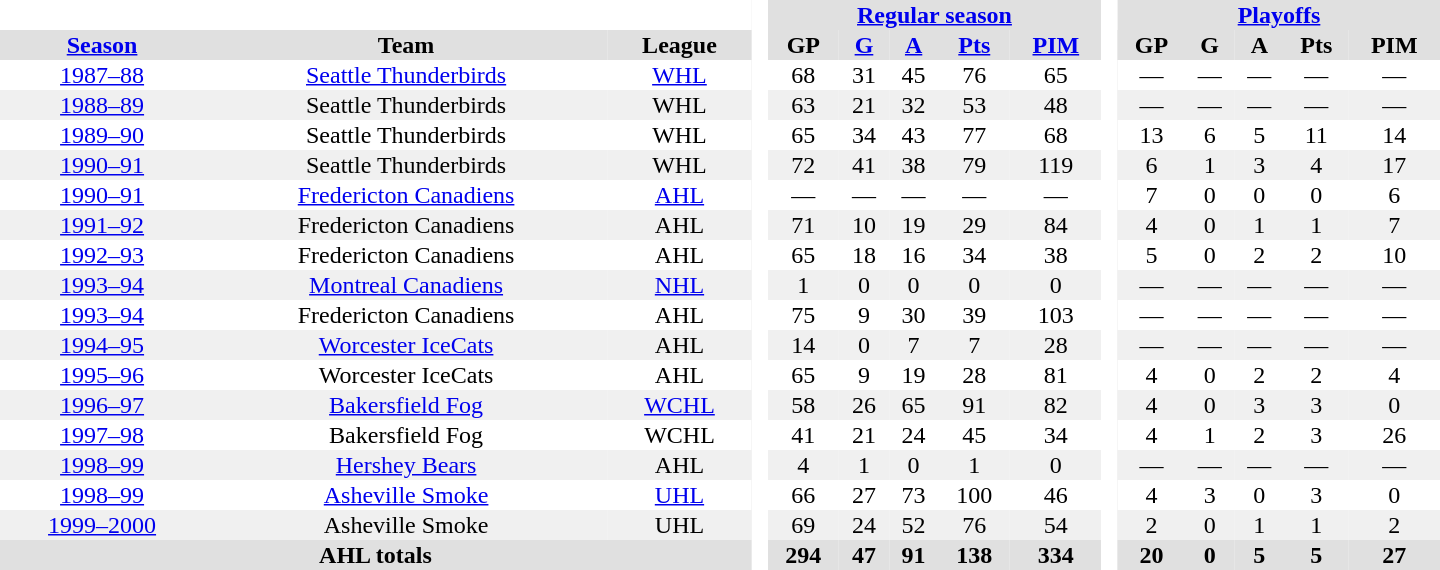<table border="0" cellpadding="1" cellspacing="0" style="text-align:center; width:60em">
<tr bgcolor="#e0e0e0">
<th colspan="3" bgcolor="#ffffff"> </th>
<th rowspan="100" bgcolor="#ffffff"> </th>
<th colspan="5"><a href='#'>Regular season</a></th>
<th rowspan="100" bgcolor="#ffffff"> </th>
<th colspan="5"><a href='#'>Playoffs</a></th>
</tr>
<tr bgcolor="#e0e0e0">
<th><a href='#'>Season</a></th>
<th>Team</th>
<th>League</th>
<th>GP</th>
<th><a href='#'>G</a></th>
<th><a href='#'>A</a></th>
<th><a href='#'>Pts</a></th>
<th><a href='#'>PIM</a></th>
<th>GP</th>
<th>G</th>
<th>A</th>
<th>Pts</th>
<th>PIM</th>
</tr>
<tr>
<td><a href='#'>1987–88</a></td>
<td><a href='#'>Seattle Thunderbirds</a></td>
<td><a href='#'>WHL</a></td>
<td>68</td>
<td>31</td>
<td>45</td>
<td>76</td>
<td>65</td>
<td>—</td>
<td>—</td>
<td>—</td>
<td>—</td>
<td>—</td>
</tr>
<tr bgcolor="#f0f0f0">
<td><a href='#'>1988–89</a></td>
<td>Seattle Thunderbirds</td>
<td>WHL</td>
<td>63</td>
<td>21</td>
<td>32</td>
<td>53</td>
<td>48</td>
<td>—</td>
<td>—</td>
<td>—</td>
<td>—</td>
<td>—</td>
</tr>
<tr>
<td><a href='#'>1989–90</a></td>
<td>Seattle Thunderbirds</td>
<td>WHL</td>
<td>65</td>
<td>34</td>
<td>43</td>
<td>77</td>
<td>68</td>
<td>13</td>
<td>6</td>
<td>5</td>
<td>11</td>
<td>14</td>
</tr>
<tr bgcolor="#f0f0f0">
<td><a href='#'>1990–91</a></td>
<td>Seattle Thunderbirds</td>
<td>WHL</td>
<td>72</td>
<td>41</td>
<td>38</td>
<td>79</td>
<td>119</td>
<td>6</td>
<td>1</td>
<td>3</td>
<td>4</td>
<td>17</td>
</tr>
<tr>
<td><a href='#'>1990–91</a></td>
<td><a href='#'>Fredericton Canadiens</a></td>
<td><a href='#'>AHL</a></td>
<td>—</td>
<td>—</td>
<td>—</td>
<td>—</td>
<td>—</td>
<td>7</td>
<td>0</td>
<td>0</td>
<td>0</td>
<td>6</td>
</tr>
<tr bgcolor="#f0f0f0">
<td><a href='#'>1991–92</a></td>
<td>Fredericton Canadiens</td>
<td>AHL</td>
<td>71</td>
<td>10</td>
<td>19</td>
<td>29</td>
<td>84</td>
<td>4</td>
<td>0</td>
<td>1</td>
<td>1</td>
<td>7</td>
</tr>
<tr>
<td><a href='#'>1992–93</a></td>
<td>Fredericton Canadiens</td>
<td>AHL</td>
<td>65</td>
<td>18</td>
<td>16</td>
<td>34</td>
<td>38</td>
<td>5</td>
<td>0</td>
<td>2</td>
<td>2</td>
<td>10</td>
</tr>
<tr bgcolor="#f0f0f0">
<td><a href='#'>1993–94</a></td>
<td><a href='#'>Montreal Canadiens</a></td>
<td><a href='#'>NHL</a></td>
<td>1</td>
<td>0</td>
<td>0</td>
<td>0</td>
<td>0</td>
<td>—</td>
<td>—</td>
<td>—</td>
<td>—</td>
<td>—</td>
</tr>
<tr>
<td><a href='#'>1993–94</a></td>
<td>Fredericton Canadiens</td>
<td>AHL</td>
<td>75</td>
<td>9</td>
<td>30</td>
<td>39</td>
<td>103</td>
<td>—</td>
<td>—</td>
<td>—</td>
<td>—</td>
<td>—</td>
</tr>
<tr bgcolor="#f0f0f0">
<td><a href='#'>1994–95</a></td>
<td><a href='#'>Worcester IceCats</a></td>
<td>AHL</td>
<td>14</td>
<td>0</td>
<td>7</td>
<td>7</td>
<td>28</td>
<td>—</td>
<td>—</td>
<td>—</td>
<td>—</td>
<td>—</td>
</tr>
<tr>
<td><a href='#'>1995–96</a></td>
<td>Worcester IceCats</td>
<td>AHL</td>
<td>65</td>
<td>9</td>
<td>19</td>
<td>28</td>
<td>81</td>
<td>4</td>
<td>0</td>
<td>2</td>
<td>2</td>
<td>4</td>
</tr>
<tr bgcolor="#f0f0f0">
<td><a href='#'>1996–97</a></td>
<td><a href='#'>Bakersfield Fog</a></td>
<td><a href='#'>WCHL</a></td>
<td>58</td>
<td>26</td>
<td>65</td>
<td>91</td>
<td>82</td>
<td>4</td>
<td>0</td>
<td>3</td>
<td>3</td>
<td>0</td>
</tr>
<tr>
<td><a href='#'>1997–98</a></td>
<td>Bakersfield Fog</td>
<td>WCHL</td>
<td>41</td>
<td>21</td>
<td>24</td>
<td>45</td>
<td>34</td>
<td>4</td>
<td>1</td>
<td>2</td>
<td>3</td>
<td>26</td>
</tr>
<tr bgcolor="#f0f0f0">
<td><a href='#'>1998–99</a></td>
<td><a href='#'>Hershey Bears</a></td>
<td>AHL</td>
<td>4</td>
<td>1</td>
<td>0</td>
<td>1</td>
<td>0</td>
<td>—</td>
<td>—</td>
<td>—</td>
<td>—</td>
<td>—</td>
</tr>
<tr>
<td><a href='#'>1998–99</a></td>
<td><a href='#'>Asheville Smoke</a></td>
<td><a href='#'>UHL</a></td>
<td>66</td>
<td>27</td>
<td>73</td>
<td>100</td>
<td>46</td>
<td>4</td>
<td>3</td>
<td>0</td>
<td>3</td>
<td>0</td>
</tr>
<tr bgcolor="#f0f0f0">
<td><a href='#'>1999–2000</a></td>
<td>Asheville Smoke</td>
<td>UHL</td>
<td>69</td>
<td>24</td>
<td>52</td>
<td>76</td>
<td>54</td>
<td>2</td>
<td>0</td>
<td>1</td>
<td>1</td>
<td>2</td>
</tr>
<tr bgcolor="#e0e0e0">
<th colspan="3">AHL totals</th>
<th>294</th>
<th>47</th>
<th>91</th>
<th>138</th>
<th>334</th>
<th>20</th>
<th>0</th>
<th>5</th>
<th>5</th>
<th>27</th>
</tr>
</table>
